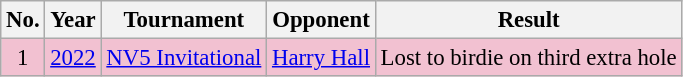<table class="wikitable" style="font-size:95%;">
<tr>
<th>No.</th>
<th>Year</th>
<th>Tournament</th>
<th>Opponent</th>
<th>Result</th>
</tr>
<tr style="background:#F2C1D1;">
<td align=center>1</td>
<td><a href='#'>2022</a></td>
<td><a href='#'>NV5 Invitational</a></td>
<td> <a href='#'>Harry Hall</a></td>
<td>Lost to birdie on third extra hole</td>
</tr>
</table>
